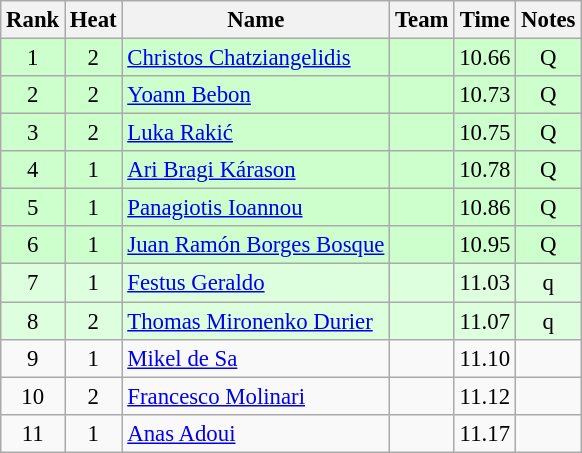<table class="wikitable sortable" style="text-align:center;font-size:95%">
<tr>
<th>Rank</th>
<th>Heat</th>
<th>Name</th>
<th>Team</th>
<th>Time</th>
<th>Notes</th>
</tr>
<tr bgcolor=ccffcc>
<td>1</td>
<td>2</td>
<td align="left"><a href='#'>Christos Chatziangelidis</a></td>
<td align=left></td>
<td>10.66</td>
<td>Q</td>
</tr>
<tr bgcolor=ccffcc>
<td>2</td>
<td>2</td>
<td align="left"><a href='#'>Yoann Bebon</a></td>
<td align=left></td>
<td>10.73</td>
<td>Q</td>
</tr>
<tr bgcolor=ccffcc>
<td>3</td>
<td>2</td>
<td align="left"><a href='#'>Luka Rakić</a></td>
<td align=left></td>
<td>10.75</td>
<td>Q</td>
</tr>
<tr bgcolor=ccffcc>
<td>4</td>
<td>1</td>
<td align="left"><a href='#'>Ari Bragi Kárason</a></td>
<td align=left></td>
<td>10.78</td>
<td>Q</td>
</tr>
<tr bgcolor=ccffcc>
<td>5</td>
<td>1</td>
<td align="left"><a href='#'>Panagiotis Ioannou</a></td>
<td align=left></td>
<td>10.86</td>
<td>Q</td>
</tr>
<tr bgcolor=ccffcc>
<td>6</td>
<td>1</td>
<td align="left"><a href='#'>Juan Ramón Borges Bosque</a></td>
<td align=left></td>
<td>10.95</td>
<td>Q</td>
</tr>
<tr bgcolor=ddffdd>
<td>7</td>
<td>1</td>
<td align="left"><a href='#'>Festus Geraldo</a></td>
<td align=left></td>
<td>11.03</td>
<td>q</td>
</tr>
<tr bgcolor=ddffdd>
<td>8</td>
<td>2</td>
<td align="left"><a href='#'>Thomas Mironenko Durier</a></td>
<td align=left></td>
<td>11.07</td>
<td>q</td>
</tr>
<tr>
<td>9</td>
<td>1</td>
<td align="left"><a href='#'>Mikel de Sa</a></td>
<td align=left></td>
<td>11.10</td>
<td></td>
</tr>
<tr>
<td>10</td>
<td>2</td>
<td align="left"><a href='#'>Francesco Molinari</a></td>
<td align=left></td>
<td>11.12</td>
<td></td>
</tr>
<tr>
<td>11</td>
<td>1</td>
<td align="left"><a href='#'>Anas Adoui</a></td>
<td align=left></td>
<td>11.17</td>
<td></td>
</tr>
</table>
